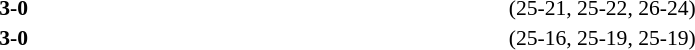<table width=100% cellspacing=1>
<tr>
<th width=20%></th>
<th width=12%></th>
<th width=20%></th>
<th width=33%></th>
<td></td>
</tr>
<tr style=font-size:90%>
<td align=right></td>
<td align=center><strong>3-0</strong></td>
<td></td>
<td>(25-21, 25-22, 26-24)</td>
<td></td>
</tr>
<tr style=font-size:90%>
<td align=right></td>
<td align=center><strong>3-0</strong></td>
<td></td>
<td>(25-16, 25-19, 25-19)</td>
</tr>
</table>
